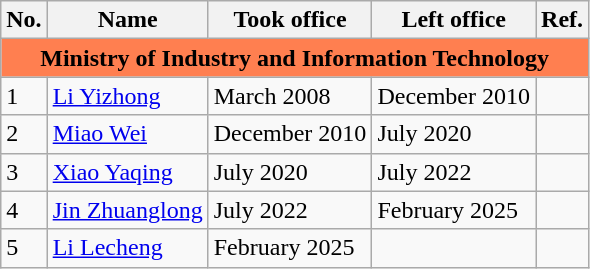<table class="wikitable">
<tr>
<th>No.</th>
<th>Name</th>
<th>Took office</th>
<th>Left office</th>
<th>Ref.</th>
</tr>
<tr>
<td colspan="5" align="center" bgcolor="coral"><strong>Ministry of Industry and Information Technology</strong></td>
</tr>
<tr>
<td>1</td>
<td><a href='#'>Li Yizhong</a></td>
<td>March 2008</td>
<td>December 2010</td>
<td></td>
</tr>
<tr>
<td>2</td>
<td><a href='#'>Miao Wei</a></td>
<td>December 2010</td>
<td>July 2020</td>
<td></td>
</tr>
<tr>
<td>3</td>
<td><a href='#'>Xiao Yaqing</a></td>
<td>July 2020</td>
<td>July 2022</td>
<td></td>
</tr>
<tr>
<td>4</td>
<td><a href='#'>Jin Zhuanglong</a></td>
<td>July 2022</td>
<td>February 2025</td>
<td></td>
</tr>
<tr>
<td>5</td>
<td><a href='#'>Li Lecheng</a></td>
<td>February 2025</td>
<td></td>
<td></td>
</tr>
</table>
